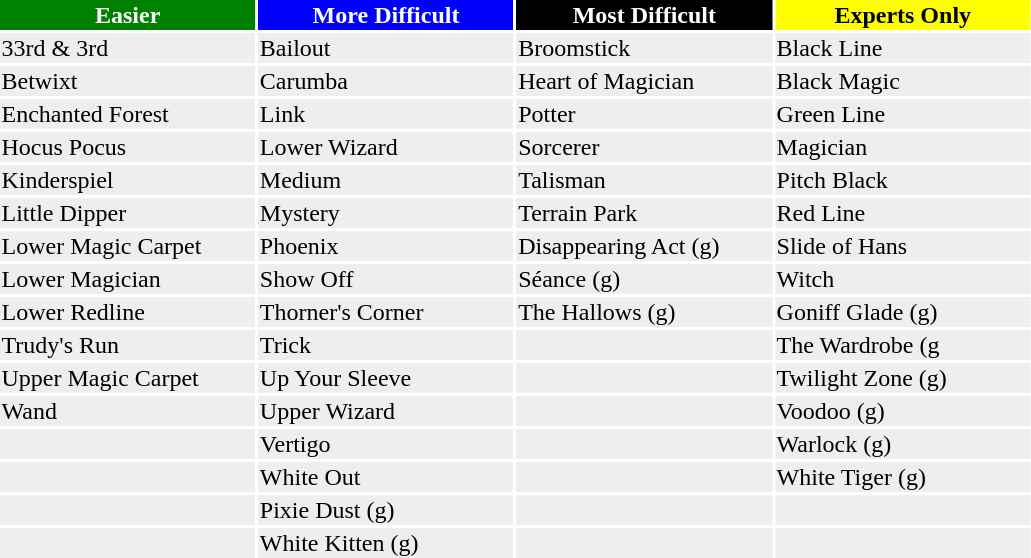<table ->
<tr>
<th width=20% style="background:green; color:white;">Easier</th>
<th width=20% style="background:blue; color:white;">More Difficult</th>
<th width=20% style="background:black; color:white;">Most Difficult</th>
<th width=20% style="background:yellow; color:black;">Experts Only</th>
</tr>
<tr bgcolor="#eeeeee">
<td>33rd & 3rd</td>
<td>Bailout</td>
<td>Broomstick</td>
<td>Black Line</td>
</tr>
<tr bgcolor="#eeeeee">
<td>Betwixt</td>
<td>Carumba</td>
<td>Heart of Magician</td>
<td>Black Magic</td>
</tr>
<tr bgcolor="#eeeeee">
<td>Enchanted Forest</td>
<td>Link</td>
<td>Potter</td>
<td>Green Line</td>
</tr>
<tr bgcolor="#eeeeee">
<td>Hocus Pocus</td>
<td>Lower Wizard</td>
<td>Sorcerer</td>
<td>Magician</td>
</tr>
<tr bgcolor="#eeeeee">
<td>Kinderspiel</td>
<td>Medium</td>
<td>Talisman</td>
<td>Pitch Black</td>
</tr>
<tr bgcolor="#eeeeee">
<td>Little Dipper</td>
<td>Mystery</td>
<td>Terrain Park</td>
<td>Red Line</td>
</tr>
<tr bgcolor="#eeeeee">
<td>Lower Magic Carpet</td>
<td>Phoenix</td>
<td>Disappearing Act (g)</td>
<td>Slide of Hans</td>
</tr>
<tr bgcolor="#eeeeee">
<td>Lower Magician</td>
<td>Show Off</td>
<td>Séance (g)</td>
<td>Witch</td>
</tr>
<tr bgcolor="#eeeeee">
<td>Lower Redline</td>
<td>Thorner's Corner</td>
<td>The Hallows (g)</td>
<td>Goniff Glade (g)</td>
</tr>
<tr bgcolor="#eeeeee">
<td>Trudy's Run</td>
<td>Trick</td>
<td></td>
<td>The Wardrobe (g</td>
</tr>
<tr bgcolor="#eeeeee">
<td>Upper Magic Carpet</td>
<td>Up Your Sleeve</td>
<td></td>
<td>Twilight Zone (g)</td>
</tr>
<tr bgcolor="#eeeeee">
<td>Wand</td>
<td>Upper Wizard</td>
<td></td>
<td>Voodoo (g)</td>
</tr>
<tr bgcolor="#eeeeee">
<td></td>
<td>Vertigo</td>
<td></td>
<td>Warlock (g)</td>
</tr>
<tr bgcolor="#eeeeee">
<td></td>
<td>White Out</td>
<td></td>
<td>White Tiger (g)</td>
</tr>
<tr bgcolor="#eeeeee">
<td></td>
<td>Pixie Dust (g)</td>
<td></td>
<td></td>
</tr>
<tr bgcolor="#eeeeee">
<td></td>
<td>White Kitten (g)</td>
<td></td>
<td></td>
</tr>
<tr>
</tr>
</table>
